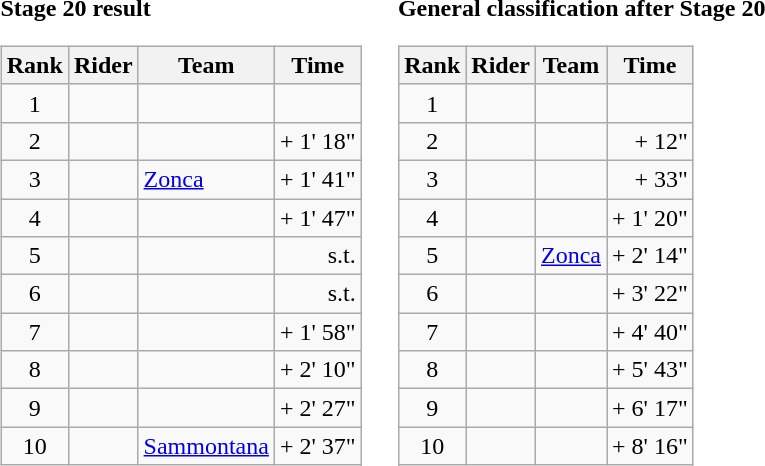<table>
<tr>
<td><strong>Stage 20 result</strong><br><table class="wikitable">
<tr>
<th scope="col">Rank</th>
<th scope="col">Rider</th>
<th scope="col">Team</th>
<th scope="col">Time</th>
</tr>
<tr>
<td style="text-align:center;">1</td>
<td></td>
<td></td>
<td style="text-align:right;"></td>
</tr>
<tr>
<td style="text-align:center;">2</td>
<td></td>
<td></td>
<td style="text-align:right;">+ 1' 18"</td>
</tr>
<tr>
<td style="text-align:center;">3</td>
<td></td>
<td><a href='#'>Zonca</a></td>
<td style="text-align:right;">+ 1' 41"</td>
</tr>
<tr>
<td style="text-align:center;">4</td>
<td></td>
<td></td>
<td style="text-align:right;">+ 1' 47"</td>
</tr>
<tr>
<td style="text-align:center;">5</td>
<td></td>
<td></td>
<td style="text-align:right;">s.t.</td>
</tr>
<tr>
<td style="text-align:center;">6</td>
<td></td>
<td></td>
<td style="text-align:right;">s.t.</td>
</tr>
<tr>
<td style="text-align:center;">7</td>
<td></td>
<td></td>
<td style="text-align:right;">+ 1' 58"</td>
</tr>
<tr>
<td style="text-align:center;">8</td>
<td></td>
<td></td>
<td style="text-align:right;">+ 2' 10"</td>
</tr>
<tr>
<td style="text-align:center;">9</td>
<td></td>
<td></td>
<td style="text-align:right;">+ 2' 27"</td>
</tr>
<tr>
<td style="text-align:center;">10</td>
<td></td>
<td><a href='#'>Sammontana</a></td>
<td style="text-align:right;">+ 2' 37"</td>
</tr>
</table>
</td>
<td></td>
<td><strong>General classification after Stage 20</strong><br><table class="wikitable">
<tr>
<th scope="col">Rank</th>
<th scope="col">Rider</th>
<th scope="col">Team</th>
<th scope="col">Time</th>
</tr>
<tr>
<td style="text-align:center;">1</td>
<td></td>
<td></td>
<td style="text-align:right;"></td>
</tr>
<tr>
<td style="text-align:center;">2</td>
<td></td>
<td></td>
<td style="text-align:right;">+ 12"</td>
</tr>
<tr>
<td style="text-align:center;">3</td>
<td></td>
<td></td>
<td style="text-align:right;">+ 33"</td>
</tr>
<tr>
<td style="text-align:center;">4</td>
<td></td>
<td></td>
<td style="text-align:right;">+ 1' 20"</td>
</tr>
<tr>
<td style="text-align:center;">5</td>
<td></td>
<td><a href='#'>Zonca</a></td>
<td style="text-align:right;">+ 2' 14"</td>
</tr>
<tr>
<td style="text-align:center;">6</td>
<td></td>
<td></td>
<td style="text-align:right;">+ 3' 22"</td>
</tr>
<tr>
<td style="text-align:center;">7</td>
<td></td>
<td></td>
<td style="text-align:right;">+ 4' 40"</td>
</tr>
<tr>
<td style="text-align:center;">8</td>
<td></td>
<td></td>
<td style="text-align:right;">+ 5' 43"</td>
</tr>
<tr>
<td style="text-align:center;">9</td>
<td></td>
<td></td>
<td style="text-align:right;">+ 6' 17"</td>
</tr>
<tr>
<td style="text-align:center;">10</td>
<td></td>
<td></td>
<td style="text-align:right;">+ 8' 16"</td>
</tr>
</table>
</td>
</tr>
</table>
